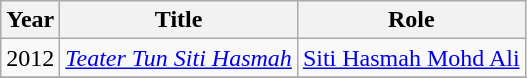<table class="wikitable">
<tr>
<th>Year</th>
<th>Title</th>
<th>Role</th>
</tr>
<tr>
<td>2012</td>
<td><em><a href='#'>Teater Tun Siti Hasmah</a></em></td>
<td><a href='#'>Siti Hasmah Mohd Ali</a></td>
</tr>
<tr>
</tr>
</table>
